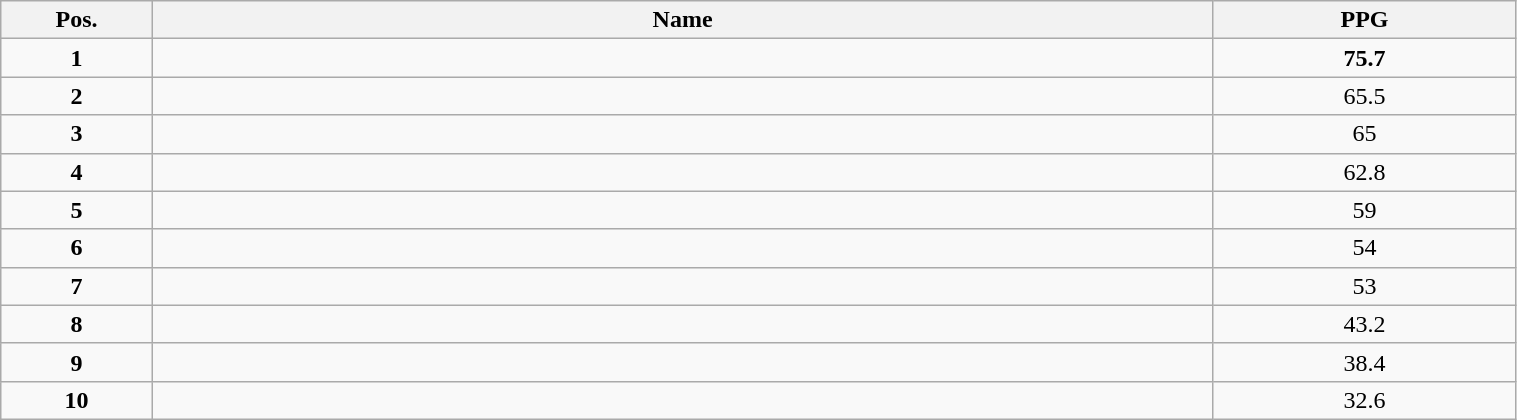<table class="wikitable" style="width:80%;">
<tr>
<th style="width:10%;">Pos.</th>
<th style="width:70%;">Name</th>
<th style="width:20%;">PPG</th>
</tr>
<tr>
<td align=center><strong>1</strong></td>
<td><strong></strong></td>
<td align=center><strong>75.7</strong></td>
</tr>
<tr>
<td align=center><strong>2</strong></td>
<td></td>
<td align=center>65.5</td>
</tr>
<tr>
<td align=center><strong>3</strong></td>
<td></td>
<td align=center>65</td>
</tr>
<tr>
<td align=center><strong>4</strong></td>
<td></td>
<td align=center>62.8</td>
</tr>
<tr>
<td align=center><strong>5</strong></td>
<td></td>
<td align=center>59</td>
</tr>
<tr>
<td align=center><strong>6</strong></td>
<td></td>
<td align=center>54</td>
</tr>
<tr>
<td align=center><strong>7</strong></td>
<td></td>
<td align=center>53</td>
</tr>
<tr>
<td align=center><strong>8</strong></td>
<td></td>
<td align=center>43.2</td>
</tr>
<tr>
<td align=center><strong>9</strong></td>
<td></td>
<td align=center>38.4</td>
</tr>
<tr>
<td align=center><strong>10</strong></td>
<td></td>
<td align=center>32.6</td>
</tr>
</table>
